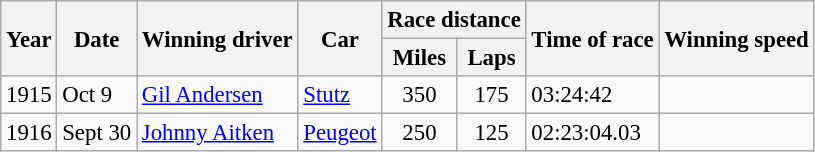<table class="wikitable" style="font-size: 95%;">
<tr>
<th rowspan="2">Year</th>
<th rowspan="2">Date</th>
<th rowspan="2">Winning driver</th>
<th rowspan="2">Car</th>
<th colspan="2">Race distance</th>
<th rowspan="2">Time of race</th>
<th rowspan="2">Winning speed</th>
</tr>
<tr>
<th>Miles</th>
<th>Laps</th>
</tr>
<tr>
<td>1915</td>
<td>Oct 9</td>
<td> <a href='#'>Gil Andersen</a></td>
<td><a href='#'>Stutz</a></td>
<td align="center">350</td>
<td align="center">175</td>
<td>03:24:42</td>
<td></td>
</tr>
<tr>
<td>1916</td>
<td>Sept 30</td>
<td> <a href='#'>Johnny Aitken</a></td>
<td><a href='#'>Peugeot</a></td>
<td align="center">250</td>
<td align="center">125</td>
<td>02:23:04.03</td>
<td></td>
</tr>
</table>
